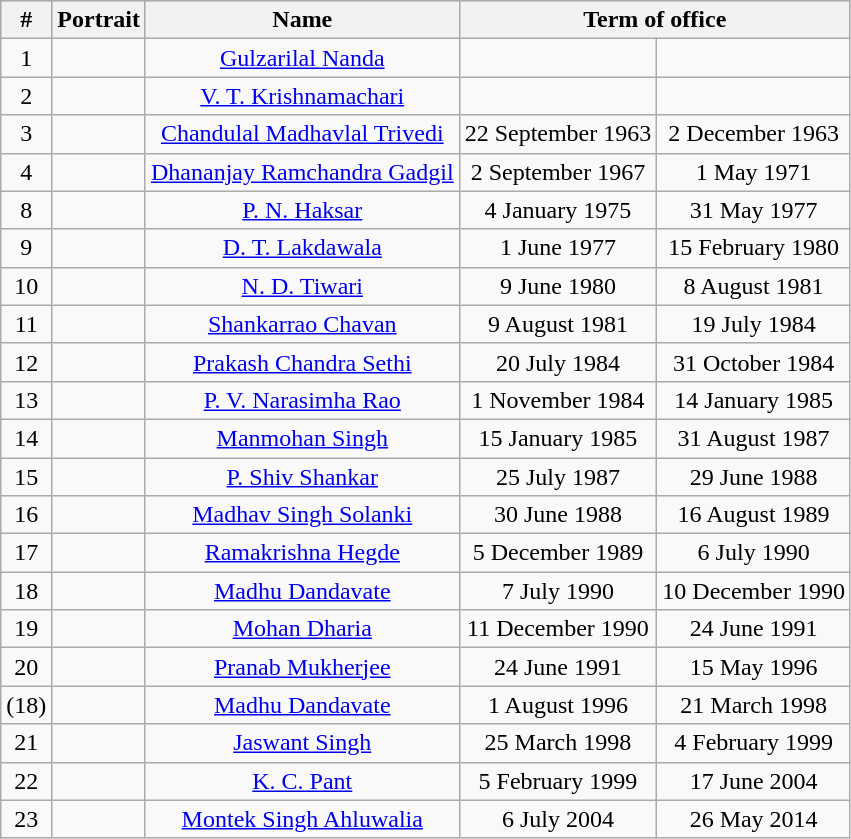<table class="wikitable sortable" style="text-align:center">
<tr bgcolor=#cccccc>
<th>#</th>
<th>Portrait</th>
<th>Name</th>
<th colspan="2">Term of office</th>
</tr>
<tr>
<td>1</td>
<td></td>
<td><a href='#'>Gulzarilal Nanda</a></td>
<td></td>
<td></td>
</tr>
<tr>
<td>2</td>
<td></td>
<td><a href='#'>V. T. Krishnamachari</a></td>
<td></td>
<td></td>
</tr>
<tr>
<td>3</td>
<td></td>
<td><a href='#'>Chandulal Madhavlal Trivedi</a></td>
<td>22 September 1963</td>
<td>2 December 1963</td>
</tr>
<tr>
<td>4</td>
<td></td>
<td><a href='#'>Dhananjay Ramchandra Gadgil</a></td>
<td>2 September 1967</td>
<td>1 May 1971</td>
</tr>
<tr>
<td>8</td>
<td></td>
<td><a href='#'>P. N. Haksar</a></td>
<td>4 January 1975</td>
<td>31 May 1977</td>
</tr>
<tr>
<td>9</td>
<td></td>
<td><a href='#'>D. T. Lakdawala</a></td>
<td>1 June 1977</td>
<td>15 February 1980</td>
</tr>
<tr>
<td>10</td>
<td></td>
<td><a href='#'>N. D. Tiwari</a></td>
<td>9 June 1980</td>
<td>8 August 1981</td>
</tr>
<tr>
<td>11</td>
<td></td>
<td><a href='#'>Shankarrao Chavan</a></td>
<td>9 August 1981</td>
<td>19 July 1984</td>
</tr>
<tr>
<td>12</td>
<td></td>
<td><a href='#'>Prakash Chandra Sethi</a></td>
<td>20 July 1984</td>
<td>31 October 1984</td>
</tr>
<tr>
<td>13</td>
<td></td>
<td><a href='#'>P. V. Narasimha Rao</a></td>
<td>1 November 1984</td>
<td>14 January 1985</td>
</tr>
<tr>
<td>14</td>
<td></td>
<td><a href='#'>Manmohan Singh</a></td>
<td>15 January 1985</td>
<td>31 August 1987</td>
</tr>
<tr>
<td>15</td>
<td></td>
<td><a href='#'>P. Shiv Shankar</a></td>
<td>25 July 1987</td>
<td>29 June 1988</td>
</tr>
<tr>
<td>16</td>
<td></td>
<td><a href='#'>Madhav Singh Solanki</a></td>
<td>30 June 1988</td>
<td>16 August 1989</td>
</tr>
<tr>
<td>17</td>
<td></td>
<td><a href='#'>Ramakrishna Hegde</a></td>
<td>5 December 1989</td>
<td>6 July 1990</td>
</tr>
<tr>
<td>18</td>
<td></td>
<td><a href='#'>Madhu Dandavate</a></td>
<td>7 July 1990</td>
<td>10 December 1990</td>
</tr>
<tr>
<td>19</td>
<td></td>
<td><a href='#'>Mohan Dharia</a></td>
<td>11 December 1990</td>
<td>24 June 1991</td>
</tr>
<tr>
<td>20</td>
<td></td>
<td><a href='#'>Pranab Mukherjee</a></td>
<td>24 June 1991</td>
<td>15 May 1996</td>
</tr>
<tr>
<td>(18)</td>
<td></td>
<td><a href='#'>Madhu Dandavate</a></td>
<td>1 August 1996</td>
<td>21 March 1998</td>
</tr>
<tr>
<td>21</td>
<td></td>
<td><a href='#'>Jaswant Singh</a></td>
<td>25 March 1998</td>
<td>4 February 1999</td>
</tr>
<tr>
<td>22</td>
<td></td>
<td><a href='#'>K. C. Pant</a></td>
<td>5 February 1999</td>
<td>17 June 2004</td>
</tr>
<tr>
<td>23</td>
<td></td>
<td><a href='#'>Montek Singh Ahluwalia</a></td>
<td>6 July 2004</td>
<td>26 May 2014</td>
</tr>
</table>
